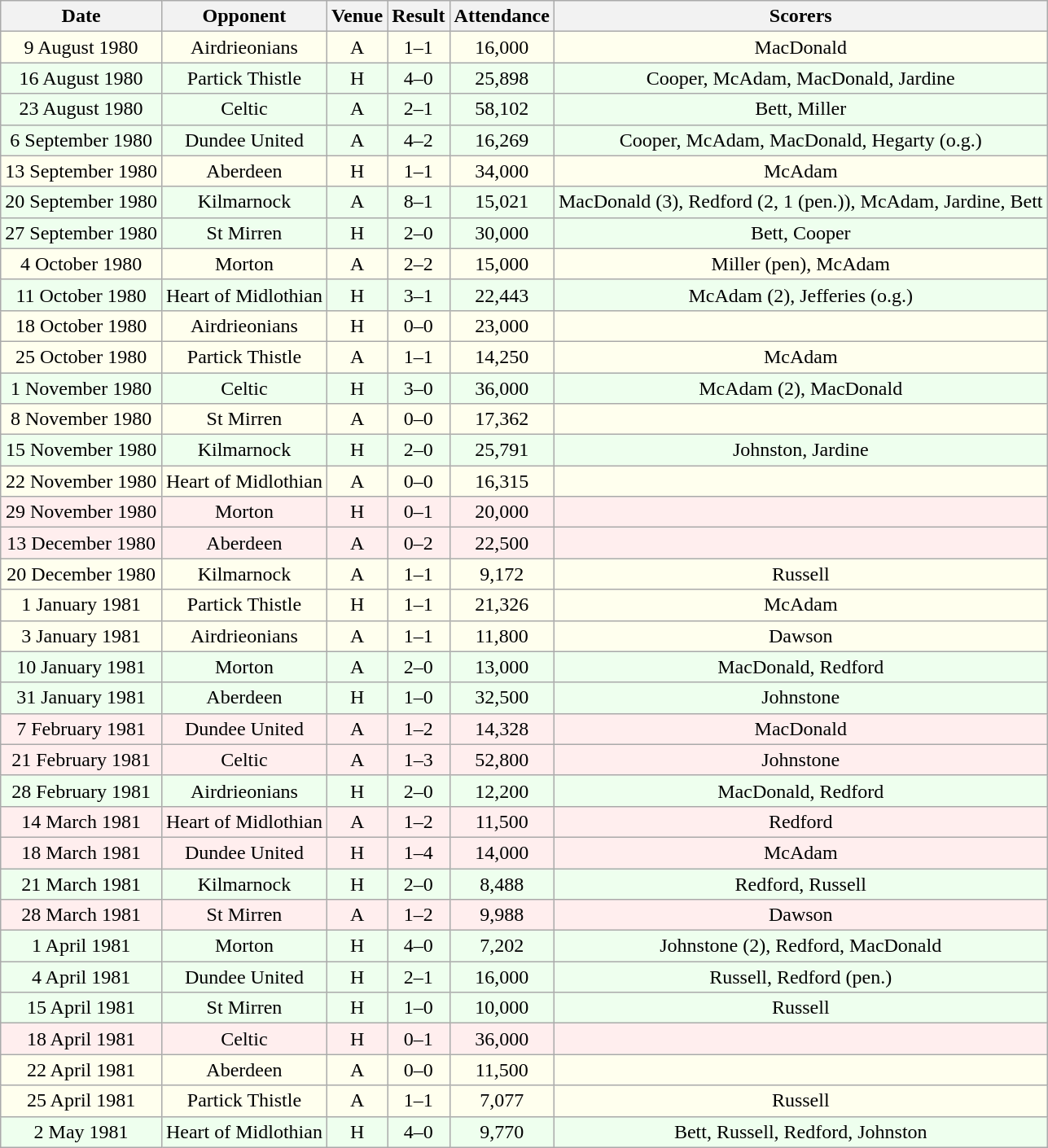<table class="wikitable sortable" style="font-size:100%; text-align:center">
<tr>
<th>Date</th>
<th>Opponent</th>
<th>Venue</th>
<th>Result</th>
<th>Attendance</th>
<th>Scorers</th>
</tr>
<tr bgcolor = "#FFFFEE">
<td>9 August 1980</td>
<td>Airdrieonians</td>
<td>A</td>
<td>1–1</td>
<td>16,000</td>
<td>MacDonald</td>
</tr>
<tr bgcolor = "#EEFFEE">
<td>16 August 1980</td>
<td>Partick Thistle</td>
<td>H</td>
<td>4–0</td>
<td>25,898</td>
<td>Cooper, McAdam, MacDonald, Jardine</td>
</tr>
<tr bgcolor = "#EEFFEE">
<td>23 August 1980</td>
<td>Celtic</td>
<td>A</td>
<td>2–1</td>
<td>58,102</td>
<td>Bett, Miller</td>
</tr>
<tr bgcolor = "#EEFFEE">
<td>6 September 1980</td>
<td>Dundee United</td>
<td>A</td>
<td>4–2</td>
<td>16,269</td>
<td>Cooper, McAdam, MacDonald, Hegarty (o.g.)</td>
</tr>
<tr bgcolor = "#FFFFEE">
<td>13 September 1980</td>
<td>Aberdeen</td>
<td>H</td>
<td>1–1</td>
<td>34,000</td>
<td>McAdam</td>
</tr>
<tr bgcolor = "#EEFFEE">
<td>20 September 1980</td>
<td>Kilmarnock</td>
<td>A</td>
<td>8–1</td>
<td>15,021</td>
<td>MacDonald (3), Redford (2, 1 (pen.)), McAdam, Jardine, Bett</td>
</tr>
<tr bgcolor = "#EEFFEE">
<td>27 September 1980</td>
<td>St Mirren</td>
<td>H</td>
<td>2–0</td>
<td>30,000</td>
<td>Bett, Cooper</td>
</tr>
<tr bgcolor = "#FFFFEE">
<td>4 October 1980</td>
<td>Morton</td>
<td>A</td>
<td>2–2</td>
<td>15,000</td>
<td>Miller (pen), McAdam</td>
</tr>
<tr bgcolor = "#EEFFEE">
<td>11 October 1980</td>
<td>Heart of Midlothian</td>
<td>H</td>
<td>3–1</td>
<td>22,443</td>
<td>McAdam (2), Jefferies (o.g.)</td>
</tr>
<tr bgcolor = "#FFFFEE">
<td>18 October 1980</td>
<td>Airdrieonians</td>
<td>H</td>
<td>0–0</td>
<td>23,000</td>
<td></td>
</tr>
<tr bgcolor = "#FFFFEE">
<td>25 October 1980</td>
<td>Partick Thistle</td>
<td>A</td>
<td>1–1</td>
<td>14,250</td>
<td>McAdam</td>
</tr>
<tr bgcolor = "#EEFFEE">
<td>1 November 1980</td>
<td>Celtic</td>
<td>H</td>
<td>3–0</td>
<td>36,000</td>
<td>McAdam (2), MacDonald</td>
</tr>
<tr bgcolor = "#FFFFEE">
<td>8 November 1980</td>
<td>St Mirren</td>
<td>A</td>
<td>0–0</td>
<td>17,362</td>
<td></td>
</tr>
<tr bgcolor = "#EEFFEE">
<td>15 November 1980</td>
<td>Kilmarnock</td>
<td>H</td>
<td>2–0</td>
<td>25,791</td>
<td>Johnston, Jardine</td>
</tr>
<tr bgcolor = "#FFFFEE">
<td>22 November 1980</td>
<td>Heart of Midlothian</td>
<td>A</td>
<td>0–0</td>
<td>16,315</td>
<td></td>
</tr>
<tr bgcolor = "#FFEEEE">
<td>29 November 1980</td>
<td>Morton</td>
<td>H</td>
<td>0–1</td>
<td>20,000</td>
<td></td>
</tr>
<tr bgcolor = "#FFEEEE">
<td>13 December 1980</td>
<td>Aberdeen</td>
<td>A</td>
<td>0–2</td>
<td>22,500</td>
<td></td>
</tr>
<tr bgcolor = "#FFFFEE">
<td>20 December 1980</td>
<td>Kilmarnock</td>
<td>A</td>
<td>1–1</td>
<td>9,172</td>
<td>Russell</td>
</tr>
<tr bgcolor = "#FFFFEE">
<td>1 January 1981</td>
<td>Partick Thistle</td>
<td>H</td>
<td>1–1</td>
<td>21,326</td>
<td>McAdam</td>
</tr>
<tr bgcolor = "#FFFFEE">
<td>3 January 1981</td>
<td>Airdrieonians</td>
<td>A</td>
<td>1–1</td>
<td>11,800</td>
<td>Dawson</td>
</tr>
<tr bgcolor = "#EEFFEE">
<td>10 January 1981</td>
<td>Morton</td>
<td>A</td>
<td>2–0</td>
<td>13,000</td>
<td>MacDonald, Redford</td>
</tr>
<tr bgcolor = "#EEFFEE">
<td>31 January 1981</td>
<td>Aberdeen</td>
<td>H</td>
<td>1–0</td>
<td>32,500</td>
<td>Johnstone</td>
</tr>
<tr bgcolor = "#FFEEEE">
<td>7 February 1981</td>
<td>Dundee United</td>
<td>A</td>
<td>1–2</td>
<td>14,328</td>
<td>MacDonald</td>
</tr>
<tr bgcolor = "#FFEEEE">
<td>21 February 1981</td>
<td>Celtic</td>
<td>A</td>
<td>1–3</td>
<td>52,800</td>
<td>Johnstone</td>
</tr>
<tr bgcolor = "#EEFFEE">
<td>28 February 1981</td>
<td>Airdrieonians</td>
<td>H</td>
<td>2–0</td>
<td>12,200</td>
<td>MacDonald, Redford</td>
</tr>
<tr bgcolor = "#FFEEEE">
<td>14 March 1981</td>
<td>Heart of Midlothian</td>
<td>A</td>
<td>1–2</td>
<td>11,500</td>
<td>Redford</td>
</tr>
<tr bgcolor = "#FFEEEE">
<td>18 March 1981</td>
<td>Dundee United</td>
<td>H</td>
<td>1–4</td>
<td>14,000</td>
<td>McAdam</td>
</tr>
<tr bgcolor = "#EEFFEE">
<td>21 March 1981</td>
<td>Kilmarnock</td>
<td>H</td>
<td>2–0</td>
<td>8,488</td>
<td>Redford, Russell</td>
</tr>
<tr bgcolor = "#FFEEEE">
<td>28 March 1981</td>
<td>St Mirren</td>
<td>A</td>
<td>1–2</td>
<td>9,988</td>
<td>Dawson</td>
</tr>
<tr bgcolor = "#EEFFEE">
<td>1 April 1981</td>
<td>Morton</td>
<td>H</td>
<td>4–0</td>
<td>7,202</td>
<td>Johnstone (2), Redford, MacDonald</td>
</tr>
<tr bgcolor = "#EEFFEE">
<td>4 April 1981</td>
<td>Dundee United</td>
<td>H</td>
<td>2–1</td>
<td>16,000</td>
<td>Russell, Redford (pen.)</td>
</tr>
<tr bgcolor = "#EEFFEE">
<td>15 April 1981</td>
<td>St Mirren</td>
<td>H</td>
<td>1–0</td>
<td>10,000</td>
<td>Russell</td>
</tr>
<tr bgcolor = "#FFEEEE">
<td>18 April 1981</td>
<td>Celtic</td>
<td>H</td>
<td>0–1</td>
<td>36,000</td>
<td></td>
</tr>
<tr bgcolor = "#FFFFEE">
<td>22 April 1981</td>
<td>Aberdeen</td>
<td>A</td>
<td>0–0</td>
<td>11,500</td>
<td></td>
</tr>
<tr bgcolor = "#FFFFEE">
<td>25 April 1981</td>
<td>Partick Thistle</td>
<td>A</td>
<td>1–1</td>
<td>7,077</td>
<td>Russell</td>
</tr>
<tr bgcolor = "#EEFFEE">
<td>2 May 1981</td>
<td>Heart of Midlothian</td>
<td>H</td>
<td>4–0</td>
<td>9,770</td>
<td>Bett, Russell, Redford, Johnston</td>
</tr>
</table>
